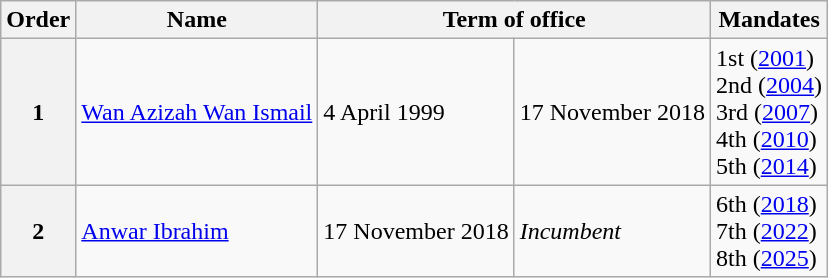<table class="wikitable">
<tr>
<th>Order</th>
<th>Name</th>
<th colspan="2">Term of office</th>
<th>Mandates</th>
</tr>
<tr>
<th>1</th>
<td><a href='#'>Wan Azizah Wan Ismail</a></td>
<td>4 April 1999</td>
<td>17 November 2018</td>
<td>1st (<a href='#'>2001</a>)<br>2nd (<a href='#'>2004</a>)<br>3rd (<a href='#'>2007</a>)<br>4th (<a href='#'>2010</a>)<br>5th (<a href='#'>2014</a>)</td>
</tr>
<tr>
<th>2</th>
<td><a href='#'>Anwar Ibrahim</a></td>
<td>17 November 2018</td>
<td><em>Incumbent</em></td>
<td>6th (<a href='#'>2018</a>)<br>7th (<a href='#'>2022</a>)<br>8th (<a href='#'>2025</a>)</td>
</tr>
</table>
